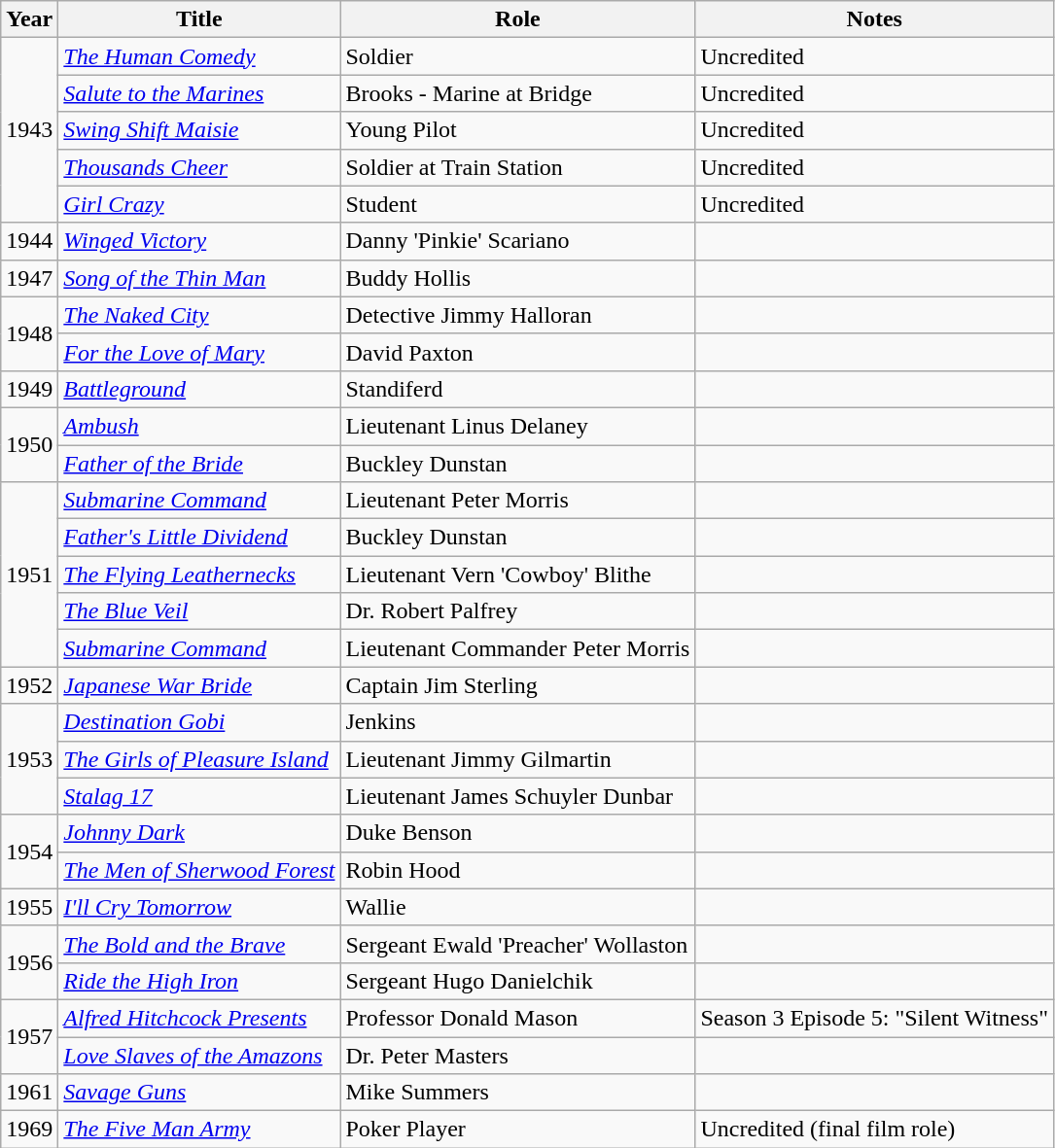<table class="wikitable sortable">
<tr>
<th>Year</th>
<th>Title</th>
<th>Role</th>
<th class = "unsortable">Notes</th>
</tr>
<tr>
<td rowspan=5>1943</td>
<td><em><a href='#'>The Human Comedy</a></em></td>
<td>Soldier</td>
<td>Uncredited</td>
</tr>
<tr>
<td><em><a href='#'>Salute to the Marines</a></em></td>
<td>Brooks - Marine at Bridge</td>
<td>Uncredited</td>
</tr>
<tr>
<td><em><a href='#'>Swing Shift Maisie</a></em></td>
<td>Young Pilot</td>
<td>Uncredited</td>
</tr>
<tr>
<td><em><a href='#'>Thousands Cheer</a></em></td>
<td>Soldier at Train Station</td>
<td>Uncredited</td>
</tr>
<tr>
<td><em><a href='#'>Girl Crazy</a></em></td>
<td>Student</td>
<td>Uncredited</td>
</tr>
<tr>
<td>1944</td>
<td><em><a href='#'>Winged Victory</a></em></td>
<td>Danny 'Pinkie' Scariano</td>
<td></td>
</tr>
<tr>
<td>1947</td>
<td><em><a href='#'>Song of the Thin Man</a></em></td>
<td>Buddy Hollis</td>
<td></td>
</tr>
<tr>
<td rowspan=2>1948</td>
<td><em><a href='#'>The Naked City</a></em></td>
<td>Detective Jimmy Halloran</td>
<td></td>
</tr>
<tr>
<td><em><a href='#'>For the Love of Mary</a></em></td>
<td>David Paxton</td>
<td></td>
</tr>
<tr>
<td>1949</td>
<td><em><a href='#'>Battleground</a></em></td>
<td>Standiferd</td>
<td></td>
</tr>
<tr>
<td rowspan=2>1950</td>
<td><em><a href='#'>Ambush</a></em></td>
<td>Lieutenant Linus Delaney</td>
<td></td>
</tr>
<tr>
<td><em><a href='#'>Father of the Bride</a></em></td>
<td>Buckley Dunstan</td>
<td></td>
</tr>
<tr>
<td rowspan=5>1951</td>
<td><em><a href='#'>Submarine Command</a></em></td>
<td>Lieutenant Peter Morris</td>
<td></td>
</tr>
<tr>
<td><em><a href='#'>Father's Little Dividend</a></em></td>
<td>Buckley Dunstan</td>
<td></td>
</tr>
<tr>
<td><em><a href='#'>The Flying Leathernecks</a></em></td>
<td>Lieutenant Vern 'Cowboy' Blithe</td>
<td></td>
</tr>
<tr>
<td><em><a href='#'>The Blue Veil</a></em></td>
<td>Dr. Robert Palfrey</td>
<td></td>
</tr>
<tr>
<td><em><a href='#'>Submarine Command</a></em></td>
<td>Lieutenant Commander Peter Morris</td>
<td></td>
</tr>
<tr>
<td>1952</td>
<td><em><a href='#'>Japanese War Bride</a></em></td>
<td>Captain Jim Sterling</td>
<td></td>
</tr>
<tr>
<td rowspan=3>1953</td>
<td><em><a href='#'>Destination Gobi</a></em></td>
<td>Jenkins</td>
<td></td>
</tr>
<tr>
<td><em><a href='#'>The Girls of Pleasure Island</a></em></td>
<td>Lieutenant Jimmy Gilmartin</td>
<td></td>
</tr>
<tr>
<td><em><a href='#'>Stalag 17</a></em></td>
<td>Lieutenant James Schuyler Dunbar</td>
<td></td>
</tr>
<tr>
<td rowspan=2>1954</td>
<td><em><a href='#'>Johnny Dark</a></em></td>
<td>Duke Benson</td>
<td></td>
</tr>
<tr>
<td><em><a href='#'>The Men of Sherwood Forest</a></em></td>
<td>Robin Hood</td>
<td></td>
</tr>
<tr>
<td>1955</td>
<td><em><a href='#'>I'll Cry Tomorrow</a></em></td>
<td>Wallie</td>
<td></td>
</tr>
<tr>
<td rowspan=2>1956</td>
<td><em><a href='#'>The Bold and the Brave</a></em></td>
<td>Sergeant Ewald 'Preacher' Wollaston</td>
<td></td>
</tr>
<tr>
<td><em><a href='#'>Ride the High Iron</a></em></td>
<td>Sergeant Hugo Danielchik</td>
<td></td>
</tr>
<tr>
<td rowspan=2>1957</td>
<td><em><a href='#'>Alfred Hitchcock Presents</a></em></td>
<td>Professor Donald Mason</td>
<td>Season 3 Episode 5: "Silent Witness"</td>
</tr>
<tr>
<td><em><a href='#'>Love Slaves of the Amazons</a></em></td>
<td>Dr. Peter Masters</td>
<td></td>
</tr>
<tr>
<td>1961</td>
<td><em><a href='#'>Savage Guns</a></em></td>
<td>Mike Summers</td>
<td></td>
</tr>
<tr>
<td>1969</td>
<td><em><a href='#'>The Five Man Army</a></em></td>
<td>Poker Player</td>
<td>Uncredited (final film role)</td>
</tr>
</table>
